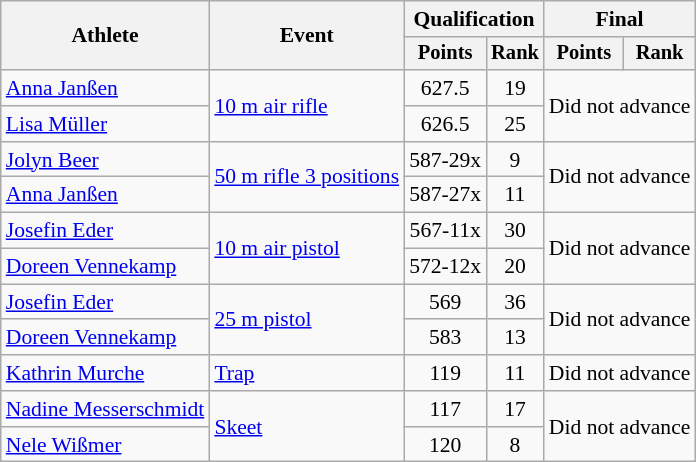<table class="wikitable" style="font-size:90%">
<tr>
<th rowspan="2">Athlete</th>
<th rowspan="2">Event</th>
<th colspan=2>Qualification</th>
<th colspan=2>Final</th>
</tr>
<tr style="font-size:95%">
<th>Points</th>
<th>Rank</th>
<th>Points</th>
<th>Rank</th>
</tr>
<tr align=center>
<td align=left><a href='#'>Anna Janßen</a></td>
<td align=left rowspan=2><a href='#'>10 m air rifle</a></td>
<td>627.5</td>
<td>19</td>
<td colspan="2" rowspan="2">Did not advance</td>
</tr>
<tr align=center>
<td align=left><a href='#'>Lisa Müller</a></td>
<td>626.5</td>
<td>25</td>
</tr>
<tr align=center>
<td align=left><a href='#'>Jolyn Beer</a></td>
<td rowspan="2" align="left"><a href='#'>50 m rifle 3 positions</a></td>
<td>587-29x</td>
<td>9</td>
<td colspan="2" rowspan="2">Did not advance</td>
</tr>
<tr align=center>
<td align=left><a href='#'>Anna Janßen</a></td>
<td>587-27x</td>
<td>11</td>
</tr>
<tr align=center>
<td align=left><a href='#'>Josefin Eder</a></td>
<td align=left rowspan=2><a href='#'>10 m air pistol</a></td>
<td>567-11x</td>
<td>30</td>
<td colspan="2" rowspan="2">Did not advance</td>
</tr>
<tr align=center>
<td align=left><a href='#'>Doreen Vennekamp</a></td>
<td>572-12x</td>
<td>20</td>
</tr>
<tr align=center>
<td align=left><a href='#'>Josefin Eder</a></td>
<td align=left rowspan=2><a href='#'>25 m pistol</a></td>
<td>569</td>
<td>36</td>
<td colspan="2" rowspan="2">Did not advance</td>
</tr>
<tr align=center>
<td align=left><a href='#'>Doreen Vennekamp</a></td>
<td>583</td>
<td>13</td>
</tr>
<tr align=center>
<td align=left><a href='#'>Kathrin Murche</a></td>
<td align=left><a href='#'>Trap</a></td>
<td>119</td>
<td>11</td>
<td colspan=2>Did not advance</td>
</tr>
<tr align=center>
<td align=left><a href='#'>Nadine Messerschmidt</a></td>
<td align=left rowspan=2><a href='#'>Skeet</a></td>
<td>117</td>
<td>17</td>
<td colspan="2" rowspan="2">Did not advance</td>
</tr>
<tr align=center>
<td align=left><a href='#'>Nele Wißmer</a></td>
<td>120</td>
<td>8</td>
</tr>
</table>
